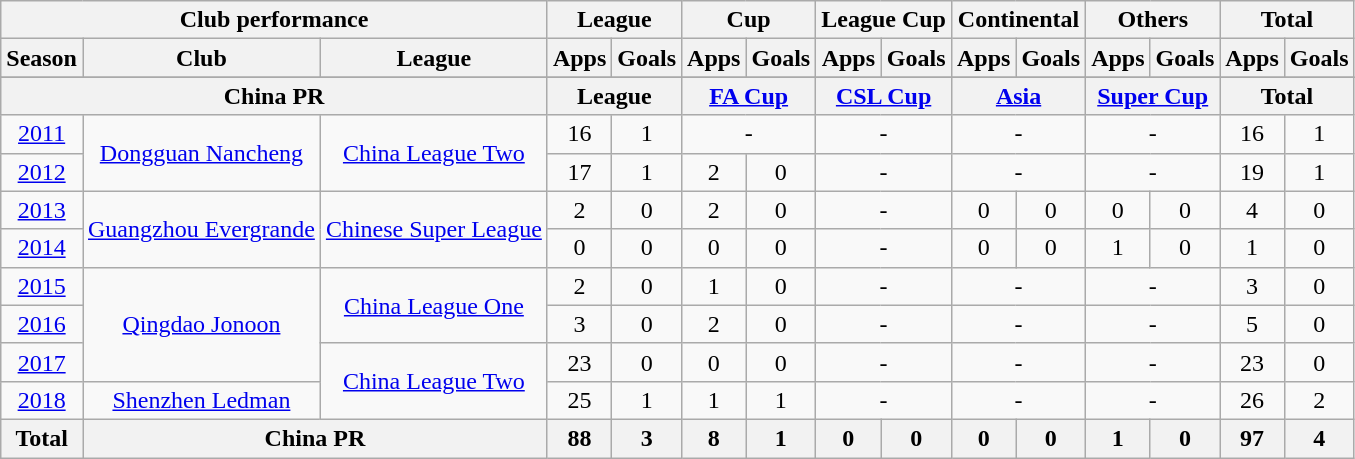<table class="wikitable" style="text-align:center">
<tr>
<th colspan=3>Club performance</th>
<th colspan=2>League</th>
<th colspan=2>Cup</th>
<th colspan=2>League Cup</th>
<th colspan=2>Continental</th>
<th colspan=2>Others</th>
<th colspan=2>Total</th>
</tr>
<tr>
<th>Season</th>
<th>Club</th>
<th>League</th>
<th>Apps</th>
<th>Goals</th>
<th>Apps</th>
<th>Goals</th>
<th>Apps</th>
<th>Goals</th>
<th>Apps</th>
<th>Goals</th>
<th>Apps</th>
<th>Goals</th>
<th>Apps</th>
<th>Goals</th>
</tr>
<tr>
</tr>
<tr>
<th colspan=3>China PR</th>
<th colspan=2>League</th>
<th colspan=2><a href='#'>FA Cup</a></th>
<th colspan=2><a href='#'>CSL Cup</a></th>
<th colspan=2><a href='#'>Asia</a></th>
<th colspan=2><a href='#'>Super Cup</a></th>
<th colspan=2>Total</th>
</tr>
<tr>
<td><a href='#'>2011</a></td>
<td rowspan="2"><a href='#'>Dongguan Nancheng</a></td>
<td rowspan="2"><a href='#'>China League Two</a></td>
<td>16</td>
<td>1</td>
<td colspan="2">-</td>
<td colspan="2">-</td>
<td colspan="2">-</td>
<td colspan="2">-</td>
<td>16</td>
<td>1</td>
</tr>
<tr>
<td><a href='#'>2012</a></td>
<td>17</td>
<td>1</td>
<td>2</td>
<td>0</td>
<td colspan="2">-</td>
<td colspan="2">-</td>
<td colspan="2">-</td>
<td>19</td>
<td>1</td>
</tr>
<tr>
<td><a href='#'>2013</a></td>
<td rowspan=2><a href='#'>Guangzhou Evergrande</a></td>
<td rowspan=2><a href='#'>Chinese Super League</a></td>
<td>2</td>
<td>0</td>
<td>2</td>
<td>0</td>
<td colspan="2">-</td>
<td>0</td>
<td>0</td>
<td>0</td>
<td>0</td>
<td>4</td>
<td>0</td>
</tr>
<tr>
<td><a href='#'>2014</a></td>
<td>0</td>
<td>0</td>
<td>0</td>
<td>0</td>
<td colspan="2">-</td>
<td>0</td>
<td>0</td>
<td>1</td>
<td>0</td>
<td>1</td>
<td>0</td>
</tr>
<tr>
<td><a href='#'>2015</a></td>
<td rowspan="3"><a href='#'>Qingdao Jonoon</a></td>
<td rowspan="2"><a href='#'>China League One</a></td>
<td>2</td>
<td>0</td>
<td>1</td>
<td>0</td>
<td colspan="2">-</td>
<td colspan="2">-</td>
<td colspan="2">-</td>
<td>3</td>
<td>0</td>
</tr>
<tr>
<td><a href='#'>2016</a></td>
<td>3</td>
<td>0</td>
<td>2</td>
<td>0</td>
<td colspan="2">-</td>
<td colspan="2">-</td>
<td colspan="2">-</td>
<td>5</td>
<td>0</td>
</tr>
<tr>
<td><a href='#'>2017</a></td>
<td rowspan="2"><a href='#'>China League Two</a></td>
<td>23</td>
<td>0</td>
<td>0</td>
<td>0</td>
<td colspan="2">-</td>
<td colspan="2">-</td>
<td colspan="2">-</td>
<td>23</td>
<td>0</td>
</tr>
<tr>
<td><a href='#'>2018</a></td>
<td rowspan="1"><a href='#'>Shenzhen Ledman</a></td>
<td>25</td>
<td>1</td>
<td>1</td>
<td>1</td>
<td colspan="2">-</td>
<td colspan="2">-</td>
<td colspan="2">-</td>
<td>26</td>
<td>2</td>
</tr>
<tr>
<th>Total</th>
<th colspan=2>China PR</th>
<th>88</th>
<th>3</th>
<th>8</th>
<th>1</th>
<th>0</th>
<th>0</th>
<th>0</th>
<th>0</th>
<th>1</th>
<th>0</th>
<th>97</th>
<th>4</th>
</tr>
</table>
